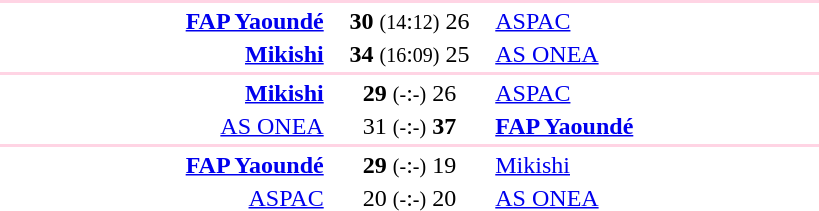<table style="text-align:center" width=550>
<tr>
<th width=30%></th>
<th width=15%></th>
<th width=30%></th>
</tr>
<tr align="left" bgcolor=#ffd4e4>
<td colspan=4></td>
</tr>
<tr>
<td align="right"><strong><a href='#'>FAP Yaoundé</a></strong> </td>
<td><strong>30</strong> <small>(14</small>:<small>12)</small> 26</td>
<td align=left> <a href='#'>ASPAC</a></td>
</tr>
<tr>
<td align="right"><strong><a href='#'>Mikishi</a></strong> </td>
<td><strong>34</strong> <small>(16</small>:<small>09)</small> 25</td>
<td align=left> <a href='#'>AS ONEA</a></td>
</tr>
<tr align="left" bgcolor=#ffd4e4>
<td colspan=4></td>
</tr>
<tr>
<td align="right"><strong><a href='#'>Mikishi</a></strong> </td>
<td><strong>29</strong> <small>(-</small>:<small>-)</small> 26</td>
<td align=left> <a href='#'>ASPAC</a></td>
</tr>
<tr>
<td align="right"><a href='#'>AS ONEA</a> </td>
<td>31 <small>(-</small>:<small>-)</small> <strong>37</strong></td>
<td align=left> <strong><a href='#'>FAP Yaoundé</a></strong></td>
</tr>
<tr align="left" bgcolor=#ffd4e4>
<td colspan=4></td>
</tr>
<tr>
<td align="right"><strong><a href='#'>FAP Yaoundé</a></strong> </td>
<td><strong>29</strong> <small>(-</small>:<small>-)</small> 19</td>
<td align=left> <a href='#'>Mikishi</a></td>
</tr>
<tr>
<td align="right"><a href='#'>ASPAC</a> </td>
<td>20 <small>(-</small>:<small>-)</small> 20</td>
<td align=left> <a href='#'>AS ONEA</a></td>
</tr>
</table>
